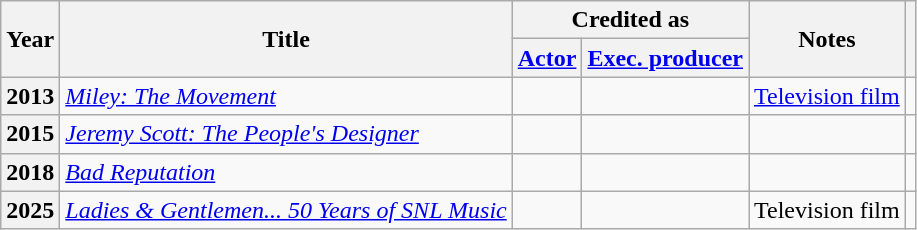<table class="wikitable plainrowheaders sortable">
<tr>
<th rowspan="2" scope="col">Year</th>
<th rowspan="2" scope="col">Title</th>
<th colspan="2" scope="col">Credited as</th>
<th rowspan="2" scope="col">Notes</th>
<th rowspan="2" scope="col" class="unsortable"></th>
</tr>
<tr>
<th><a href='#'>Actor</a></th>
<th><a href='#'>Exec. producer</a></th>
</tr>
<tr>
<th scope="row">2013</th>
<td><em><a href='#'>Miley: The Movement</a></em></td>
<td></td>
<td></td>
<td><a href='#'>Television film</a></td>
<td style="text-align:center;"></td>
</tr>
<tr>
<th scope="row">2015</th>
<td><em><a href='#'>Jeremy Scott: The People's Designer</a></em></td>
<td></td>
<td></td>
<td></td>
<td style="text-align:center;"></td>
</tr>
<tr>
<th scope="row">2018</th>
<td><em><a href='#'>Bad Reputation</a></em></td>
<td></td>
<td></td>
<td></td>
<td style="text-align:center;"></td>
</tr>
<tr>
<th scope="row">2025</th>
<td><em><a href='#'>Ladies & Gentlemen... 50 Years of SNL Music</a></em></td>
<td></td>
<td></td>
<td>Television film</td>
<td style="text-align:center;"></td>
</tr>
</table>
